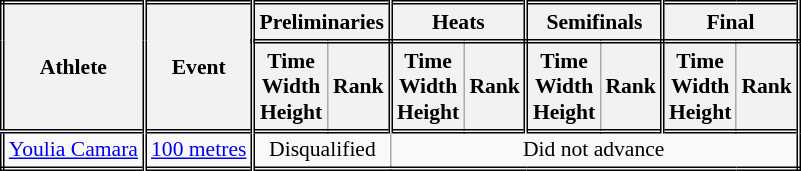<table class=wikitable style="font-size:90%; border: double;">
<tr>
<th rowspan="2" style="border-right:double">Athlete</th>
<th rowspan="2" style="border-right:double">Event</th>
<th colspan="2" style="border-right:double; border-bottom:double;">Preliminaries</th>
<th colspan="2" style="border-right:double; border-bottom:double;">Heats</th>
<th colspan="2" style="border-right:double; border-bottom:double;">Semifinals</th>
<th colspan="2" style="border-right:double; border-bottom:double;">Final</th>
</tr>
<tr>
<th>Time<br>Width<br>Height</th>
<th style="border-right:double">Rank</th>
<th>Time<br>Width<br>Height</th>
<th style="border-right:double">Rank</th>
<th>Time<br>Width<br>Height</th>
<th style="border-right:double">Rank</th>
<th>Time<br>Width<br>Height</th>
<th style="border-right:double">Rank</th>
</tr>
<tr style="border-top: double;">
<td style="border-right:double"><a href='#'>Youlia Camara</a></td>
<td style="border-right:double"><a href='#'>100 metres</a></td>
<td align=center colspan=2>Disqualified</td>
<td colspan=6 align=center>Did not advance</td>
</tr>
</table>
